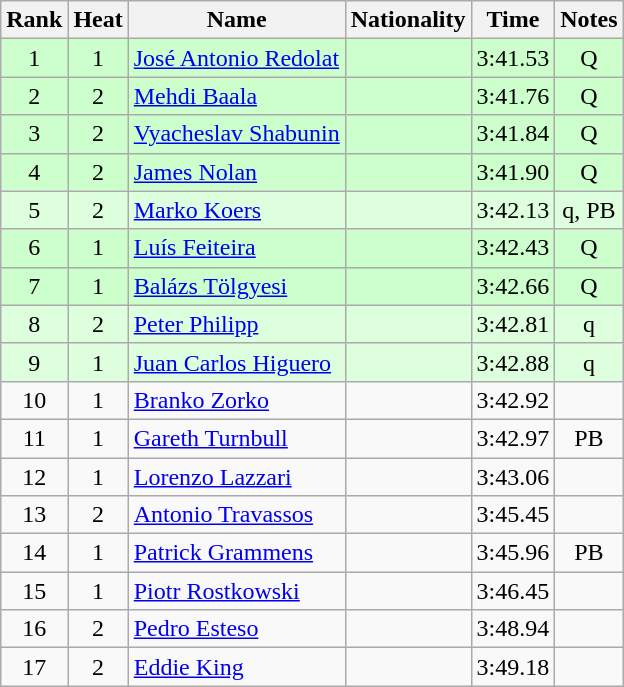<table class="wikitable sortable" style="text-align:center">
<tr>
<th>Rank</th>
<th>Heat</th>
<th>Name</th>
<th>Nationality</th>
<th>Time</th>
<th>Notes</th>
</tr>
<tr bgcolor=ccffcc>
<td>1</td>
<td>1</td>
<td align="left"><a href='#'>José Antonio Redolat</a></td>
<td align=left></td>
<td>3:41.53</td>
<td>Q</td>
</tr>
<tr bgcolor=ccffcc>
<td>2</td>
<td>2</td>
<td align="left"><a href='#'>Mehdi Baala</a></td>
<td align=left></td>
<td>3:41.76</td>
<td>Q</td>
</tr>
<tr bgcolor=ccffcc>
<td>3</td>
<td>2</td>
<td align="left"><a href='#'>Vyacheslav Shabunin</a></td>
<td align=left></td>
<td>3:41.84</td>
<td>Q</td>
</tr>
<tr bgcolor=ccffcc>
<td>4</td>
<td>2</td>
<td align="left"><a href='#'>James Nolan</a></td>
<td align=left></td>
<td>3:41.90</td>
<td>Q</td>
</tr>
<tr bgcolor=ddffdd>
<td>5</td>
<td>2</td>
<td align="left"><a href='#'>Marko Koers</a></td>
<td align=left></td>
<td>3:42.13</td>
<td>q, PB</td>
</tr>
<tr bgcolor=ccffcc>
<td>6</td>
<td>1</td>
<td align="left"><a href='#'>Luís Feiteira</a></td>
<td align=left></td>
<td>3:42.43</td>
<td>Q</td>
</tr>
<tr bgcolor=ccffcc>
<td>7</td>
<td>1</td>
<td align="left"><a href='#'>Balázs Tölgyesi</a></td>
<td align=left></td>
<td>3:42.66</td>
<td>Q</td>
</tr>
<tr bgcolor=ddffdd>
<td>8</td>
<td>2</td>
<td align="left"><a href='#'>Peter Philipp</a></td>
<td align=left></td>
<td>3:42.81</td>
<td>q</td>
</tr>
<tr bgcolor=ddffdd>
<td>9</td>
<td>1</td>
<td align="left"><a href='#'>Juan Carlos Higuero</a></td>
<td align=left></td>
<td>3:42.88</td>
<td>q</td>
</tr>
<tr>
<td>10</td>
<td>1</td>
<td align="left"><a href='#'>Branko Zorko</a></td>
<td align=left></td>
<td>3:42.92</td>
<td></td>
</tr>
<tr>
<td>11</td>
<td>1</td>
<td align="left"><a href='#'>Gareth Turnbull</a></td>
<td align=left></td>
<td>3:42.97</td>
<td>PB</td>
</tr>
<tr>
<td>12</td>
<td>1</td>
<td align="left"><a href='#'>Lorenzo Lazzari</a></td>
<td align=left></td>
<td>3:43.06</td>
<td></td>
</tr>
<tr>
<td>13</td>
<td>2</td>
<td align="left"><a href='#'>Antonio Travassos</a></td>
<td align=left></td>
<td>3:45.45</td>
<td></td>
</tr>
<tr>
<td>14</td>
<td>1</td>
<td align="left"><a href='#'>Patrick Grammens</a></td>
<td align=left></td>
<td>3:45.96</td>
<td>PB</td>
</tr>
<tr>
<td>15</td>
<td>1</td>
<td align="left"><a href='#'>Piotr Rostkowski</a></td>
<td align=left></td>
<td>3:46.45</td>
<td></td>
</tr>
<tr>
<td>16</td>
<td>2</td>
<td align="left"><a href='#'>Pedro Esteso</a></td>
<td align=left></td>
<td>3:48.94</td>
<td></td>
</tr>
<tr>
<td>17</td>
<td>2</td>
<td align="left"><a href='#'>Eddie King</a></td>
<td align=left></td>
<td>3:49.18</td>
<td></td>
</tr>
</table>
